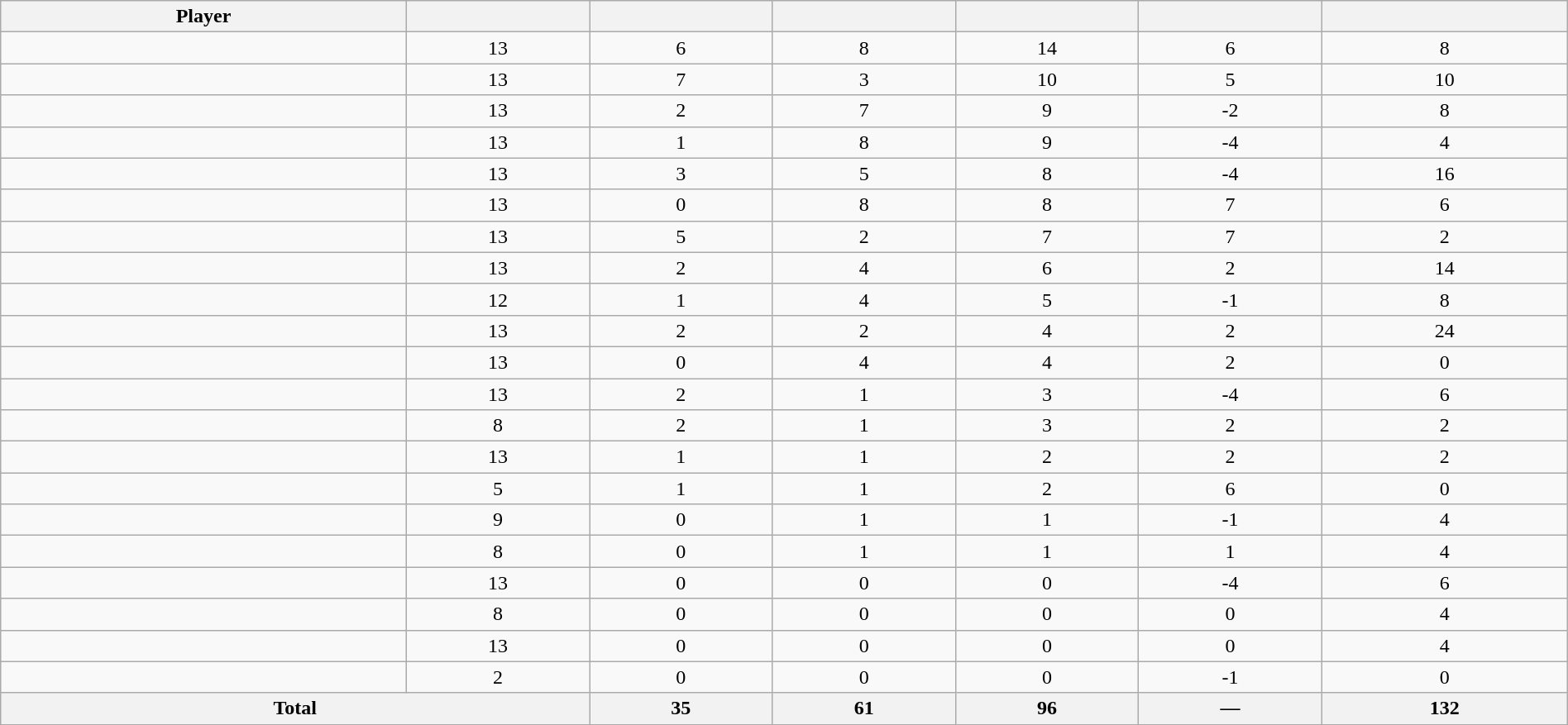<table class="wikitable sortable" style="width:100%; text-align:center;">
<tr>
<th>Player</th>
<th></th>
<th></th>
<th></th>
<th></th>
<th data-sort-type="number"></th>
<th></th>
</tr>
<tr>
<td></td>
<td>13</td>
<td>6</td>
<td>8</td>
<td>14</td>
<td>6</td>
<td>8</td>
</tr>
<tr>
<td></td>
<td>13</td>
<td>7</td>
<td>3</td>
<td>10</td>
<td>5</td>
<td>10</td>
</tr>
<tr>
<td></td>
<td>13</td>
<td>2</td>
<td>7</td>
<td>9</td>
<td>-2</td>
<td>8</td>
</tr>
<tr>
<td></td>
<td>13</td>
<td>1</td>
<td>8</td>
<td>9</td>
<td>-4</td>
<td>4</td>
</tr>
<tr>
<td></td>
<td>13</td>
<td>3</td>
<td>5</td>
<td>8</td>
<td>-4</td>
<td>16</td>
</tr>
<tr>
<td></td>
<td>13</td>
<td>0</td>
<td>8</td>
<td>8</td>
<td>7</td>
<td>6</td>
</tr>
<tr>
<td></td>
<td>13</td>
<td>5</td>
<td>2</td>
<td>7</td>
<td>7</td>
<td>2</td>
</tr>
<tr>
<td></td>
<td>13</td>
<td>2</td>
<td>4</td>
<td>6</td>
<td>2</td>
<td>14</td>
</tr>
<tr>
<td></td>
<td>12</td>
<td>1</td>
<td>4</td>
<td>5</td>
<td>-1</td>
<td>8</td>
</tr>
<tr>
<td></td>
<td>13</td>
<td>2</td>
<td>2</td>
<td>4</td>
<td>2</td>
<td>24</td>
</tr>
<tr>
<td></td>
<td>13</td>
<td>0</td>
<td>4</td>
<td>4</td>
<td>2</td>
<td>0</td>
</tr>
<tr>
<td></td>
<td>13</td>
<td>2</td>
<td>1</td>
<td>3</td>
<td>-4</td>
<td>6</td>
</tr>
<tr>
<td></td>
<td>8</td>
<td>2</td>
<td>1</td>
<td>3</td>
<td>2</td>
<td>2</td>
</tr>
<tr>
<td></td>
<td>13</td>
<td>1</td>
<td>1</td>
<td>2</td>
<td>2</td>
<td>2</td>
</tr>
<tr>
<td></td>
<td>5</td>
<td>1</td>
<td>1</td>
<td>2</td>
<td>6</td>
<td>0</td>
</tr>
<tr>
<td></td>
<td>9</td>
<td>0</td>
<td>1</td>
<td>1</td>
<td>-1</td>
<td>4</td>
</tr>
<tr>
<td></td>
<td>8</td>
<td>0</td>
<td>1</td>
<td>1</td>
<td>1</td>
<td>4</td>
</tr>
<tr>
<td></td>
<td>13</td>
<td>0</td>
<td>0</td>
<td>0</td>
<td>-4</td>
<td>6</td>
</tr>
<tr>
<td></td>
<td>8</td>
<td>0</td>
<td>0</td>
<td>0</td>
<td>0</td>
<td>4</td>
</tr>
<tr>
<td></td>
<td>13</td>
<td>0</td>
<td>0</td>
<td>0</td>
<td>0</td>
<td>4</td>
</tr>
<tr>
<td></td>
<td>2</td>
<td>0</td>
<td>0</td>
<td>0</td>
<td>-1</td>
<td>0</td>
</tr>
<tr class="sortbottom">
<th colspan=2>Total</th>
<th>35</th>
<th>61</th>
<th>96</th>
<th>—</th>
<th>132</th>
</tr>
</table>
